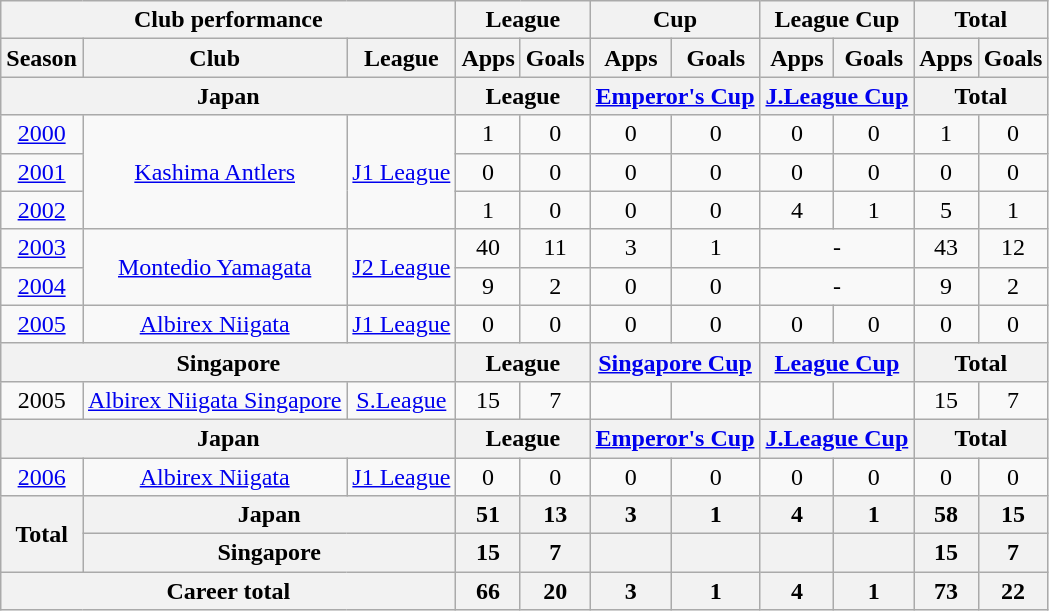<table class="wikitable" style="text-align:center">
<tr>
<th colspan=3>Club performance</th>
<th colspan=2>League</th>
<th colspan=2>Cup</th>
<th colspan=2>League Cup</th>
<th colspan=2>Total</th>
</tr>
<tr>
<th>Season</th>
<th>Club</th>
<th>League</th>
<th>Apps</th>
<th>Goals</th>
<th>Apps</th>
<th>Goals</th>
<th>Apps</th>
<th>Goals</th>
<th>Apps</th>
<th>Goals</th>
</tr>
<tr>
<th colspan=3>Japan</th>
<th colspan=2>League</th>
<th colspan=2><a href='#'>Emperor's Cup</a></th>
<th colspan=2><a href='#'>J.League Cup</a></th>
<th colspan=2>Total</th>
</tr>
<tr>
<td><a href='#'>2000</a></td>
<td rowspan="3"><a href='#'>Kashima Antlers</a></td>
<td rowspan="3"><a href='#'>J1 League</a></td>
<td>1</td>
<td>0</td>
<td>0</td>
<td>0</td>
<td>0</td>
<td>0</td>
<td>1</td>
<td>0</td>
</tr>
<tr>
<td><a href='#'>2001</a></td>
<td>0</td>
<td>0</td>
<td>0</td>
<td>0</td>
<td>0</td>
<td>0</td>
<td>0</td>
<td>0</td>
</tr>
<tr>
<td><a href='#'>2002</a></td>
<td>1</td>
<td>0</td>
<td>0</td>
<td>0</td>
<td>4</td>
<td>1</td>
<td>5</td>
<td>1</td>
</tr>
<tr>
<td><a href='#'>2003</a></td>
<td rowspan="2"><a href='#'>Montedio Yamagata</a></td>
<td rowspan="2"><a href='#'>J2 League</a></td>
<td>40</td>
<td>11</td>
<td>3</td>
<td>1</td>
<td colspan="2">-</td>
<td>43</td>
<td>12</td>
</tr>
<tr>
<td><a href='#'>2004</a></td>
<td>9</td>
<td>2</td>
<td>0</td>
<td>0</td>
<td colspan="2">-</td>
<td>9</td>
<td>2</td>
</tr>
<tr>
<td><a href='#'>2005</a></td>
<td><a href='#'>Albirex Niigata</a></td>
<td><a href='#'>J1 League</a></td>
<td>0</td>
<td>0</td>
<td>0</td>
<td>0</td>
<td>0</td>
<td>0</td>
<td>0</td>
<td>0</td>
</tr>
<tr>
<th colspan=3>Singapore</th>
<th colspan=2>League</th>
<th colspan=2><a href='#'>Singapore Cup</a></th>
<th colspan=2><a href='#'>League Cup</a></th>
<th colspan=2>Total</th>
</tr>
<tr>
<td>2005</td>
<td><a href='#'>Albirex Niigata Singapore</a></td>
<td><a href='#'>S.League</a></td>
<td>15</td>
<td>7</td>
<td></td>
<td></td>
<td></td>
<td></td>
<td>15</td>
<td>7</td>
</tr>
<tr>
<th colspan=3>Japan</th>
<th colspan=2>League</th>
<th colspan=2><a href='#'>Emperor's Cup</a></th>
<th colspan=2><a href='#'>J.League Cup</a></th>
<th colspan=2>Total</th>
</tr>
<tr>
<td><a href='#'>2006</a></td>
<td><a href='#'>Albirex Niigata</a></td>
<td><a href='#'>J1 League</a></td>
<td>0</td>
<td>0</td>
<td>0</td>
<td>0</td>
<td>0</td>
<td>0</td>
<td>0</td>
<td>0</td>
</tr>
<tr>
<th rowspan=2>Total</th>
<th colspan=2>Japan</th>
<th>51</th>
<th>13</th>
<th>3</th>
<th>1</th>
<th>4</th>
<th>1</th>
<th>58</th>
<th>15</th>
</tr>
<tr>
<th colspan=2>Singapore</th>
<th>15</th>
<th>7</th>
<th></th>
<th></th>
<th></th>
<th></th>
<th>15</th>
<th>7</th>
</tr>
<tr>
<th colspan=3>Career total</th>
<th>66</th>
<th>20</th>
<th>3</th>
<th>1</th>
<th>4</th>
<th>1</th>
<th>73</th>
<th>22</th>
</tr>
</table>
